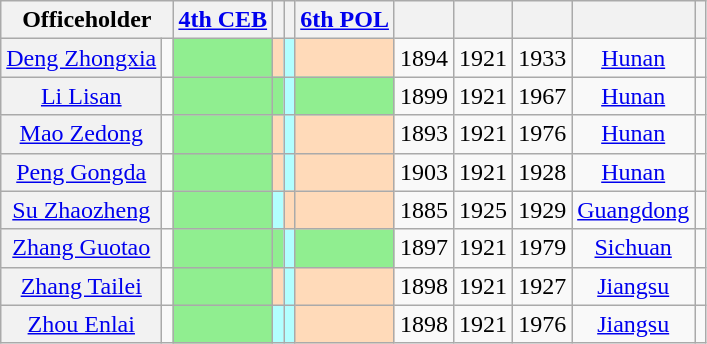<table class="wikitable sortable" style=text-align:center>
<tr>
<th scope=col colspan="2">Officeholder</th>
<th scope=col><a href='#'>4th CEB</a></th>
<th scope=col></th>
<th scope=col></th>
<th scope=col><a href='#'>6th POL</a></th>
<th scope=col></th>
<th scope=col></th>
<th scope=col></th>
<th scope=col></th>
<th scope=col class="unsortable"></th>
</tr>
<tr>
<th align="center" scope="row" style="font-weight:normal;"><a href='#'>Deng Zhongxia</a></th>
<td></td>
<td bgcolor = LightGreen></td>
<td bgcolor = PeachPuff></td>
<td bgcolor = #B2FFFF></td>
<td bgcolor = PeachPuff></td>
<td>1894</td>
<td>1921</td>
<td>1933</td>
<td><a href='#'>Hunan</a></td>
<td></td>
</tr>
<tr>
<th align="center" scope="row" style="font-weight:normal;"><a href='#'>Li Lisan</a></th>
<td></td>
<td bgcolor = LightGreen></td>
<td bgcolor = LightGreen></td>
<td bgcolor = #B2FFFF></td>
<td bgcolor = LightGreen></td>
<td>1899</td>
<td>1921</td>
<td>1967</td>
<td><a href='#'>Hunan</a></td>
<td></td>
</tr>
<tr>
<th align="center" scope="row" style="font-weight:normal;"><a href='#'>Mao Zedong</a></th>
<td></td>
<td bgcolor = LightGreen></td>
<td bgcolor = PeachPuff></td>
<td bgcolor = #B2FFFF></td>
<td bgcolor = PeachPuff></td>
<td>1893</td>
<td>1921</td>
<td>1976</td>
<td><a href='#'>Hunan</a></td>
<td></td>
</tr>
<tr>
<th align="center" scope="row" style="font-weight:normal;"><a href='#'>Peng Gongda</a></th>
<td></td>
<td bgcolor = LightGreen></td>
<td bgcolor = PeachPuff></td>
<td bgcolor = #B2FFFF></td>
<td bgcolor = PeachPuff></td>
<td>1903</td>
<td>1921</td>
<td>1928</td>
<td><a href='#'>Hunan</a></td>
<td></td>
</tr>
<tr>
<th align="center" scope="row" style="font-weight:normal;"><a href='#'>Su Zhaozheng</a></th>
<td></td>
<td bgcolor = LightGreen></td>
<td bgcolor = #B2FFFF></td>
<td bgcolor = PeachPuff></td>
<td bgcolor = PeachPuff></td>
<td>1885</td>
<td>1925</td>
<td>1929</td>
<td><a href='#'>Guangdong</a></td>
<td></td>
</tr>
<tr>
<th align="center" scope="row" style="font-weight:normal;"><a href='#'>Zhang Guotao</a></th>
<td></td>
<td bgcolor = LightGreen></td>
<td bgcolor = LightGreen></td>
<td bgcolor = #B2FFFF></td>
<td bgcolor = LightGreen></td>
<td>1897</td>
<td>1921</td>
<td>1979</td>
<td><a href='#'>Sichuan</a></td>
<td></td>
</tr>
<tr>
<th align="center" scope="row" style="font-weight:normal;"><a href='#'>Zhang Tailei</a></th>
<td></td>
<td bgcolor = LightGreen></td>
<td bgcolor = PeachPuff></td>
<td bgcolor = #B2FFFF></td>
<td bgcolor = PeachPuff></td>
<td>1898</td>
<td>1921</td>
<td>1927</td>
<td><a href='#'>Jiangsu</a></td>
<td></td>
</tr>
<tr>
<th align="center" scope="row" style="font-weight:normal;"><a href='#'>Zhou Enlai</a></th>
<td></td>
<td bgcolor = LightGreen></td>
<td bgcolor = #B2FFFF></td>
<td bgcolor = #B2FFFF></td>
<td bgcolor = PeachPuff></td>
<td>1898</td>
<td>1921</td>
<td>1976</td>
<td><a href='#'>Jiangsu</a></td>
<td></td>
</tr>
</table>
